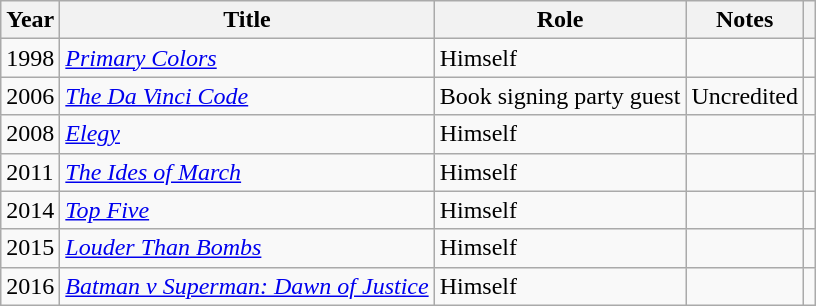<table class="wikitable">
<tr>
<th>Year</th>
<th>Title</th>
<th>Role</th>
<th>Notes</th>
<th></th>
</tr>
<tr>
<td>1998</td>
<td><em><a href='#'>Primary Colors</a></em></td>
<td>Himself</td>
<td></td>
<td></td>
</tr>
<tr>
<td>2006</td>
<td><em><a href='#'>The Da Vinci Code</a></em></td>
<td>Book signing party guest</td>
<td>Uncredited</td>
<td></td>
</tr>
<tr>
<td>2008</td>
<td><em><a href='#'>Elegy</a></em></td>
<td>Himself</td>
<td></td>
<td></td>
</tr>
<tr>
<td>2011</td>
<td><em><a href='#'>The Ides of March</a></em></td>
<td>Himself</td>
<td></td>
<td></td>
</tr>
<tr>
<td>2014</td>
<td><em><a href='#'>Top Five</a></em></td>
<td>Himself</td>
<td></td>
<td></td>
</tr>
<tr>
<td>2015</td>
<td><em><a href='#'>Louder Than Bombs</a></em></td>
<td>Himself</td>
<td></td>
<td></td>
</tr>
<tr>
<td>2016</td>
<td><em><a href='#'>Batman v Superman: Dawn of Justice</a></em></td>
<td>Himself</td>
<td></td>
<td></td>
</tr>
</table>
